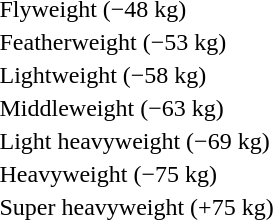<table>
<tr valign="top">
<td>Flyweight (−48 kg)<br></td>
<td></td>
<td></td>
<td></td>
</tr>
<tr valign="top">
<td>Featherweight (−53 kg)<br></td>
<td></td>
<td></td>
<td></td>
</tr>
<tr valign="top">
<td>Lightweight (−58 kg)<br></td>
<td></td>
<td></td>
<td></td>
</tr>
<tr valign="top">
<td>Middleweight (−63 kg)<br></td>
<td></td>
<td></td>
<td></td>
</tr>
<tr valign="top">
<td>Light heavyweight (−69 kg)<br></td>
<td></td>
<td></td>
<td></td>
</tr>
<tr valign="top">
<td>Heavyweight (−75 kg)<br></td>
<td></td>
<td></td>
<td></td>
</tr>
<tr valign="top">
<td>Super heavyweight (+75 kg)<br></td>
<td></td>
<td></td>
<td></td>
</tr>
</table>
